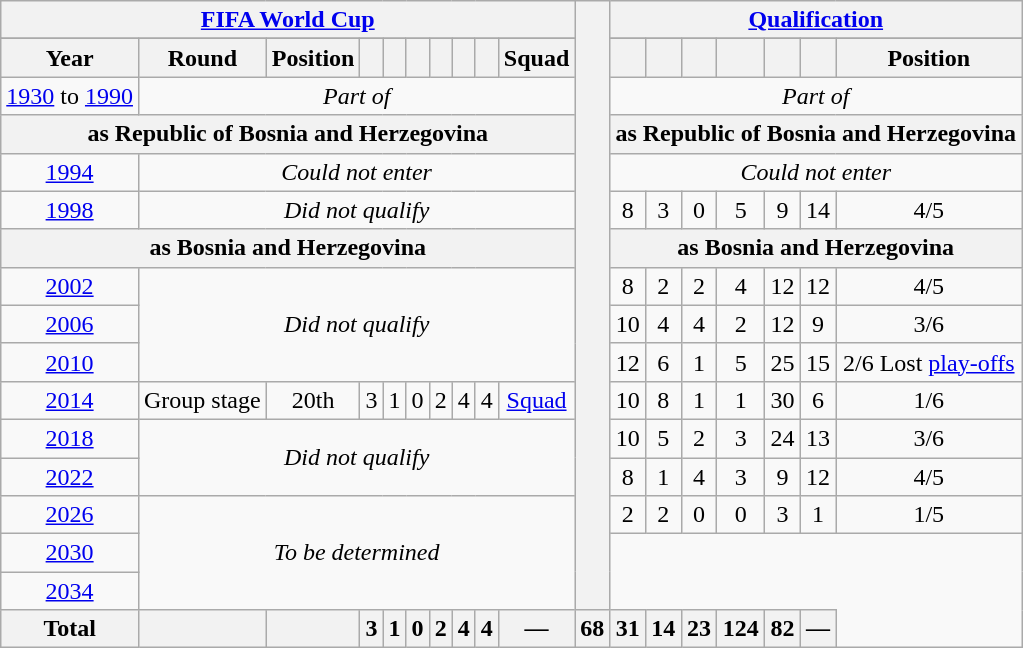<table class="wikitable" style="text-align:center">
<tr>
<th colspan=10><a href='#'>FIFA World Cup</a></th>
<th rowspan=17></th>
<th colspan=7><a href='#'>Qualification</a></th>
</tr>
<tr>
</tr>
<tr>
<th>Year</th>
<th>Round</th>
<th>Position</th>
<th></th>
<th></th>
<th></th>
<th></th>
<th></th>
<th></th>
<th>Squad</th>
<th></th>
<th></th>
<th></th>
<th></th>
<th></th>
<th></th>
<th>Position</th>
</tr>
<tr>
<td><a href='#'>1930</a> to <a href='#'>1990</a></td>
<td colspan=9><em>Part of </em></td>
<td colspan=7><em>Part of </em></td>
</tr>
<tr>
<th colspan=10>as  Republic of Bosnia and Herzegovina</th>
<th colspan=10>as  Republic of Bosnia and Herzegovina</th>
</tr>
<tr>
<td> <a href='#'>1994</a></td>
<td colspan=9><em>Could not enter</em></td>
<td colspan=7><em>Could not enter</em></td>
</tr>
<tr>
<td> <a href='#'>1998</a></td>
<td colspan=9><em>Did not qualify</em></td>
<td>8</td>
<td>3</td>
<td>0</td>
<td>5</td>
<td>9</td>
<td>14</td>
<td>4/5</td>
</tr>
<tr>
<th colspan=10>as  Bosnia and Herzegovina</th>
<th colspan=10>as  Bosnia and Herzegovina</th>
</tr>
<tr>
<td>  <a href='#'>2002</a></td>
<td rowspan=3 colspan=9><em>Did not qualify</em></td>
<td>8</td>
<td>2</td>
<td>2</td>
<td>4</td>
<td>12</td>
<td>12</td>
<td>4/5</td>
</tr>
<tr>
<td> <a href='#'>2006</a></td>
<td>10</td>
<td>4</td>
<td>4</td>
<td>2</td>
<td>12</td>
<td>9</td>
<td>3/6</td>
</tr>
<tr>
<td> <a href='#'>2010</a></td>
<td>12</td>
<td>6</td>
<td>1</td>
<td>5</td>
<td>25</td>
<td>15</td>
<td>2/6 Lost <a href='#'>play-offs</a></td>
</tr>
<tr>
<td> <a href='#'>2014</a></td>
<td>Group stage</td>
<td>20th</td>
<td>3</td>
<td>1</td>
<td>0</td>
<td>2</td>
<td>4</td>
<td>4</td>
<td><a href='#'>Squad</a></td>
<td>10</td>
<td>8</td>
<td>1</td>
<td>1</td>
<td>30</td>
<td>6</td>
<td>1/6</td>
</tr>
<tr>
<td> <a href='#'>2018</a></td>
<td rowspan=2 colspan=9><em>Did not qualify</em></td>
<td>10</td>
<td>5</td>
<td>2</td>
<td>3</td>
<td>24</td>
<td>13</td>
<td>3/6</td>
</tr>
<tr>
<td> <a href='#'>2022</a></td>
<td>8</td>
<td>1</td>
<td>4</td>
<td>3</td>
<td>9</td>
<td>12</td>
<td>4/5</td>
</tr>
<tr>
<td>   <a href='#'>2026</a></td>
<td colspan=9 rowspan=3><em>To be determined</em></td>
<td>2</td>
<td>2</td>
<td>0</td>
<td>0</td>
<td>3</td>
<td>1</td>
<td>1/5</td>
</tr>
<tr>
<td>   <a href='#'>2030</a></td>
</tr>
<tr>
<td> <a href='#'>2034</a></td>
</tr>
<tr>
<th>Total</th>
<th></th>
<th></th>
<th>3</th>
<th>1</th>
<th>0</th>
<th>2</th>
<th>4</th>
<th>4</th>
<th>—</th>
<th>68</th>
<th>31</th>
<th>14</th>
<th>23</th>
<th>124</th>
<th>82</th>
<th>—</th>
</tr>
</table>
